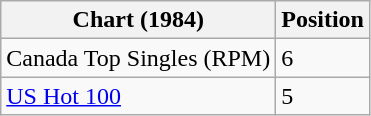<table class="wikitable sortable">
<tr>
<th>Chart (1984)</th>
<th>Position</th>
</tr>
<tr>
<td>Canada Top Singles (RPM)</td>
<td>6</td>
</tr>
<tr>
<td><a href='#'>US Hot 100</a></td>
<td>5</td>
</tr>
</table>
